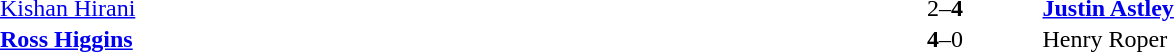<table width="100%" cellspacing="1">
<tr>
<th width=45%></th>
<th width=10%></th>
<th width=45%></th>
</tr>
<tr>
<td> <a href='#'>Kishan Hirani</a></td>
<td align="center">2–<strong>4</strong></td>
<td> <strong><a href='#'>Justin Astley</a></strong></td>
</tr>
<tr>
<td> <strong><a href='#'>Ross Higgins</a></strong></td>
<td align="center"><strong>4</strong>–0</td>
<td> Henry Roper</td>
</tr>
</table>
